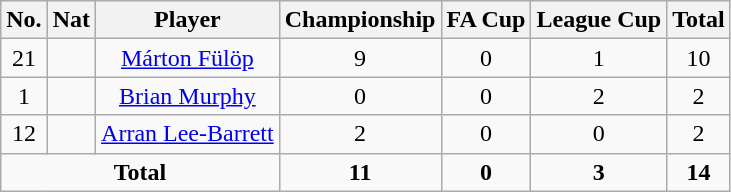<table class="wikitable" style="text-align:center">
<tr>
<th width=0%>No.</th>
<th width=0%>Nat</th>
<th width=0%>Player</th>
<th width=0%>Championship</th>
<th width=0%>FA Cup</th>
<th width=0%>League Cup</th>
<th width=0%>Total</th>
</tr>
<tr>
<td>21</td>
<td></td>
<td><a href='#'>Márton Fülöp</a></td>
<td>9</td>
<td>0</td>
<td>1</td>
<td>10</td>
</tr>
<tr>
<td>1</td>
<td></td>
<td><a href='#'>Brian Murphy</a></td>
<td>0</td>
<td>0</td>
<td>2</td>
<td>2</td>
</tr>
<tr>
<td>12</td>
<td></td>
<td><a href='#'>Arran Lee-Barrett</a></td>
<td>2</td>
<td>0</td>
<td>0</td>
<td>2</td>
</tr>
<tr>
<td colspan=3><strong>Total</strong></td>
<td><strong>11</strong></td>
<td><strong>0</strong></td>
<td><strong>3</strong></td>
<td><strong>14</strong></td>
</tr>
</table>
